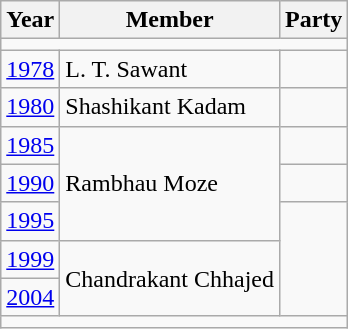<table class="wikitable">
<tr>
<th>Year</th>
<th>Member</th>
<th colspan="2">Party</th>
</tr>
<tr>
<td colspan="4"></td>
</tr>
<tr>
<td><a href='#'>1978</a></td>
<td>L. T. Sawant</td>
<td></td>
</tr>
<tr>
<td><a href='#'>1980</a></td>
<td>Shashikant Kadam</td>
<td></td>
</tr>
<tr>
<td><a href='#'>1985</a></td>
<td rowspan="3">Rambhau Moze</td>
<td></td>
</tr>
<tr>
<td><a href='#'>1990</a></td>
<td></td>
</tr>
<tr>
<td><a href='#'>1995</a></td>
</tr>
<tr>
<td><a href='#'>1999</a></td>
<td rowspan="2">Chandrakant Chhajed</td>
</tr>
<tr>
<td><a href='#'>2004</a></td>
</tr>
<tr>
<td colspan="4"></td>
</tr>
</table>
